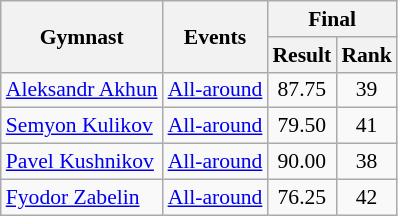<table class=wikitable style="font-size:90%">
<tr>
<th rowspan="2">Gymnast</th>
<th rowspan="2">Events</th>
<th colspan="2">Final</th>
</tr>
<tr>
<th>Result</th>
<th>Rank</th>
</tr>
<tr>
<td><a href='#'>Aleksandr Akhun</a></td>
<td><a href='#'>All-around</a></td>
<td align=center>87.75</td>
<td align=center>39</td>
</tr>
<tr>
<td><a href='#'>Semyon Kulikov</a></td>
<td><a href='#'>All-around</a></td>
<td align=center>79.50</td>
<td align=center>41</td>
</tr>
<tr>
<td><a href='#'>Pavel Kushnikov</a></td>
<td><a href='#'>All-around</a></td>
<td align=center>90.00</td>
<td align=center>38</td>
</tr>
<tr>
<td><a href='#'>Fyodor Zabelin</a></td>
<td><a href='#'>All-around</a></td>
<td align=center>76.25</td>
<td align=center>42</td>
</tr>
</table>
